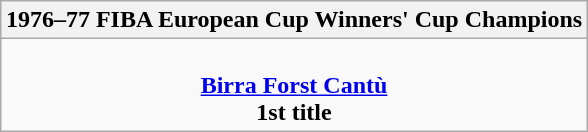<table class=wikitable style="text-align:center; margin:auto">
<tr>
<th>1976–77 FIBA European Cup Winners' Cup Champions</th>
</tr>
<tr>
<td><br> <strong><a href='#'>Birra Forst Cantù</a></strong> <br> <strong>1st title</strong></td>
</tr>
</table>
